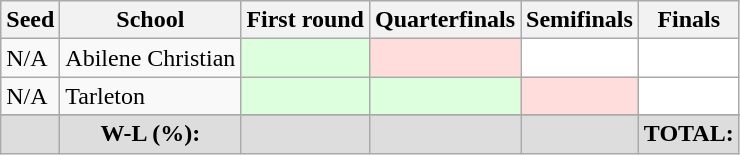<table class="sortable wikitable" style="white-space:nowrap; font-size:100%;">
<tr>
<th>Seed</th>
<th>School</th>
<th>First round</th>
<th>Quarterfinals</th>
<th>Semifinals</th>
<th>Finals</th>
</tr>
<tr>
<td>N/A</td>
<td>Abilene Christian</td>
<td style="background:#ddffdd;"></td>
<td style="background:#ffdddd;"></td>
<td style="background:#fff;"></td>
<td style="background:#fff;"></td>
</tr>
<tr>
<td>N/A</td>
<td>Tarleton</td>
<td style="background:#ddffdd;"></td>
<td style="background:#ddffdd;"></td>
<td style="background:#ffdddd;"></td>
<td style="background:#fff;"></td>
</tr>
<tr>
</tr>
<tr class="sortbottom" style="text-align:center; background:#ddd;">
<td></td>
<td><strong>W-L (%):</strong></td>
<td></td>
<td></td>
<td></td>
<td><strong>TOTAL:</strong> </td>
</tr>
</table>
